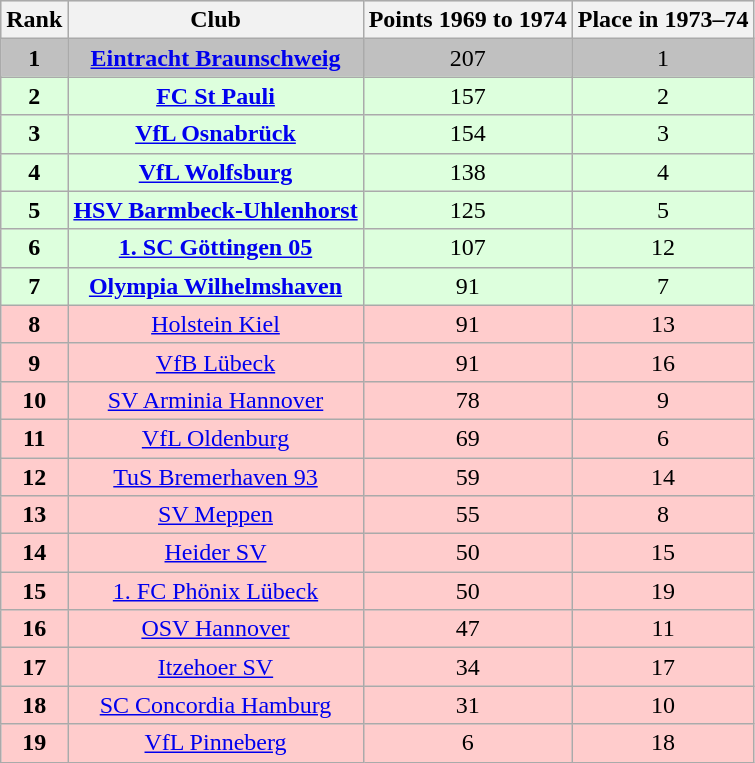<table class="wikitable sortable">
<tr align="center" bgcolor="#dfdfdf">
<th><strong>Rank</strong></th>
<th><strong>Club</strong></th>
<th><strong>Points 1969 to 1974</strong></th>
<th><strong>Place in 1973–74</strong></th>
</tr>
<tr align="center">
<td bgcolor="#C0C0C0"><strong>1</strong></td>
<td bgcolor="#C0C0C0"><strong><a href='#'>Eintracht Braunschweig</a></strong></td>
<td bgcolor="#C0C0C0">207</td>
<td bgcolor="#C0C0C0">1</td>
</tr>
<tr align="center">
<td bgcolor="#ddffdd"><strong>2</strong></td>
<td bgcolor="#ddffdd"><strong><a href='#'>FC St Pauli</a></strong></td>
<td bgcolor="#ddffdd">157</td>
<td bgcolor="#ddffdd">2</td>
</tr>
<tr align="center">
<td bgcolor="#ddffdd"><strong>3</strong></td>
<td bgcolor="#ddffdd"><strong><a href='#'>VfL Osnabrück</a></strong></td>
<td bgcolor="#ddffdd">154</td>
<td bgcolor="#ddffdd">3</td>
</tr>
<tr align="center">
<td bgcolor="#ddffdd"><strong>4</strong></td>
<td bgcolor="#ddffdd"><strong><a href='#'>VfL Wolfsburg</a></strong></td>
<td bgcolor="#ddffdd">138</td>
<td bgcolor="#ddffdd">4</td>
</tr>
<tr align="center">
<td bgcolor="#ddffdd"><strong>5</strong></td>
<td bgcolor="#ddffdd"><strong><a href='#'>HSV Barmbeck-Uhlenhorst</a></strong></td>
<td bgcolor="#ddffdd">125</td>
<td bgcolor="#ddffdd">5</td>
</tr>
<tr align="center">
<td bgcolor="#ddffdd"><strong>6</strong></td>
<td bgcolor="#ddffdd"><strong><a href='#'>1. SC Göttingen 05</a></strong></td>
<td bgcolor="#ddffdd">107</td>
<td bgcolor="#ddffdd">12</td>
</tr>
<tr align="center">
<td bgcolor="#ddffdd"><strong>7</strong></td>
<td bgcolor="#ddffdd"><strong><a href='#'>Olympia Wilhelmshaven</a></strong></td>
<td bgcolor="#ddffdd">91</td>
<td bgcolor="#ddffdd">7</td>
</tr>
<tr align="center">
<td bgcolor="#ffcccc"><strong>8</strong></td>
<td bgcolor="#ffcccc"><a href='#'>Holstein Kiel</a></td>
<td bgcolor="#ffcccc">91</td>
<td bgcolor="#ffcccc">13</td>
</tr>
<tr align="center">
<td bgcolor="#ffcccc"><strong>9</strong></td>
<td bgcolor="#ffcccc"><a href='#'>VfB Lübeck</a></td>
<td bgcolor="#ffcccc">91</td>
<td bgcolor="#ffcccc">16</td>
</tr>
<tr align="center">
<td bgcolor="#ffcccc"><strong>10</strong></td>
<td bgcolor="#ffcccc"><a href='#'>SV Arminia Hannover</a></td>
<td bgcolor="#ffcccc">78</td>
<td bgcolor="#ffcccc">9</td>
</tr>
<tr align="center">
<td bgcolor="#ffcccc"><strong>11</strong></td>
<td bgcolor="#ffcccc"><a href='#'>VfL Oldenburg</a></td>
<td bgcolor="#ffcccc">69</td>
<td bgcolor="#ffcccc">6</td>
</tr>
<tr align="center">
<td bgcolor="#ffcccc"><strong>12</strong></td>
<td bgcolor="#ffcccc"><a href='#'>TuS Bremerhaven 93</a></td>
<td bgcolor="#ffcccc">59</td>
<td bgcolor="#ffcccc">14</td>
</tr>
<tr align="center">
<td bgcolor="#ffcccc"><strong>13</strong></td>
<td bgcolor="#ffcccc"><a href='#'>SV Meppen</a></td>
<td bgcolor="#ffcccc">55</td>
<td bgcolor="#ffcccc">8</td>
</tr>
<tr align="center">
<td bgcolor="#ffcccc"><strong>14</strong></td>
<td bgcolor="#ffcccc"><a href='#'>Heider SV</a></td>
<td bgcolor="#ffcccc">50</td>
<td bgcolor="#ffcccc">15</td>
</tr>
<tr align="center">
<td bgcolor="#ffcccc"><strong>15</strong></td>
<td bgcolor="#ffcccc"><a href='#'>1. FC Phönix Lübeck</a></td>
<td bgcolor="#ffcccc">50</td>
<td bgcolor="#ffcccc">19</td>
</tr>
<tr align="center">
<td bgcolor="#ffcccc"><strong>16</strong></td>
<td bgcolor="#ffcccc"><a href='#'>OSV Hannover</a></td>
<td bgcolor="#ffcccc">47</td>
<td bgcolor="#ffcccc">11</td>
</tr>
<tr align="center">
<td bgcolor="#ffcccc"><strong>17</strong></td>
<td bgcolor="#ffcccc"><a href='#'>Itzehoer SV</a></td>
<td bgcolor="#ffcccc">34</td>
<td bgcolor="#ffcccc">17</td>
</tr>
<tr align="center">
<td bgcolor="#ffcccc"><strong>18</strong></td>
<td bgcolor="#ffcccc"><a href='#'>SC Concordia Hamburg</a></td>
<td bgcolor="#ffcccc">31</td>
<td bgcolor="#ffcccc">10</td>
</tr>
<tr align="center">
<td bgcolor="#ffcccc"><strong>19</strong></td>
<td bgcolor="#ffcccc"><a href='#'>VfL Pinneberg</a></td>
<td bgcolor="#ffcccc">6</td>
<td bgcolor="#ffcccc">18</td>
</tr>
</table>
